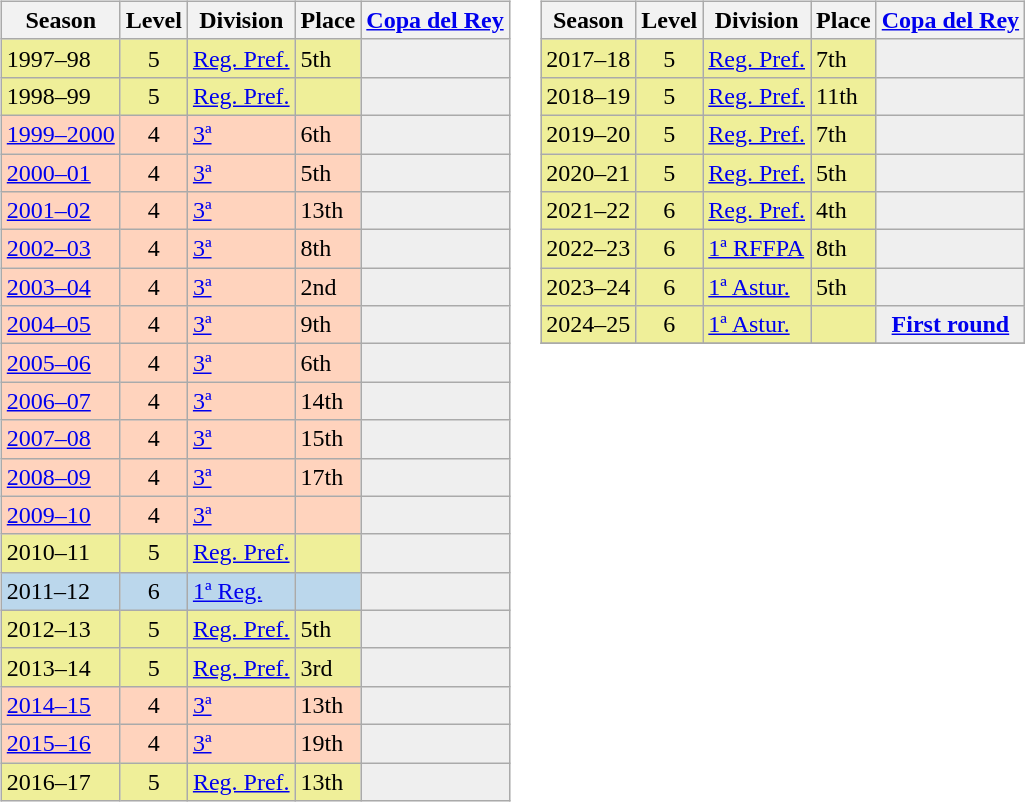<table>
<tr>
<td valign="top" width=0%><br><table class="wikitable">
<tr style="background:#f0f6fa;">
<th>Season</th>
<th>Level</th>
<th>Division</th>
<th>Place</th>
<th><a href='#'>Copa del Rey</a></th>
</tr>
<tr>
<td style="background:#EFEF99;">1997–98</td>
<td style="background:#EFEF99;" align="center">5</td>
<td style="background:#EFEF99;"><a href='#'>Reg. Pref.</a></td>
<td style="background:#EFEF99;">5th</td>
<th style="background:#efefef;"></th>
</tr>
<tr>
<td style="background:#EFEF99;">1998–99</td>
<td style="background:#EFEF99;" align="center">5</td>
<td style="background:#EFEF99;"><a href='#'>Reg. Pref.</a></td>
<td style="background:#EFEF99;"></td>
<th style="background:#efefef;"></th>
</tr>
<tr>
<td style="background:#FFD3BD;"><a href='#'>1999–2000</a></td>
<td style="background:#FFD3BD;" align="center">4</td>
<td style="background:#FFD3BD;"><a href='#'>3ª</a></td>
<td style="background:#FFD3BD;">6th</td>
<th style="background:#efefef;"></th>
</tr>
<tr>
<td style="background:#FFD3BD;"><a href='#'>2000–01</a></td>
<td style="background:#FFD3BD;" align="center">4</td>
<td style="background:#FFD3BD;"><a href='#'>3ª</a></td>
<td style="background:#FFD3BD;">5th</td>
<th style="background:#efefef;"></th>
</tr>
<tr>
<td style="background:#FFD3BD;"><a href='#'>2001–02</a></td>
<td style="background:#FFD3BD;" align="center">4</td>
<td style="background:#FFD3BD;"><a href='#'>3ª</a></td>
<td style="background:#FFD3BD;">13th</td>
<td style="background:#efefef;"></td>
</tr>
<tr>
<td style="background:#FFD3BD;"><a href='#'>2002–03</a></td>
<td style="background:#FFD3BD;" align="center">4</td>
<td style="background:#FFD3BD;"><a href='#'>3ª</a></td>
<td style="background:#FFD3BD;">8th</td>
<th style="background:#efefef;"></th>
</tr>
<tr>
<td style="background:#FFD3BD;"><a href='#'>2003–04</a></td>
<td style="background:#FFD3BD;" align="center">4</td>
<td style="background:#FFD3BD;"><a href='#'>3ª</a></td>
<td style="background:#FFD3BD;">2nd</td>
<th style="background:#efefef;"></th>
</tr>
<tr>
<td style="background:#FFD3BD;"><a href='#'>2004–05</a></td>
<td style="background:#FFD3BD;" align="center">4</td>
<td style="background:#FFD3BD;"><a href='#'>3ª</a></td>
<td style="background:#FFD3BD;">9th</td>
<th style="background:#efefef;"></th>
</tr>
<tr>
<td style="background:#FFD3BD;"><a href='#'>2005–06</a></td>
<td style="background:#FFD3BD;" align="center">4</td>
<td style="background:#FFD3BD;"><a href='#'>3ª</a></td>
<td style="background:#FFD3BD;">6th</td>
<td style="background:#efefef;"></td>
</tr>
<tr>
<td style="background:#FFD3BD;"><a href='#'>2006–07</a></td>
<td style="background:#FFD3BD;" align="center">4</td>
<td style="background:#FFD3BD;"><a href='#'>3ª</a></td>
<td style="background:#FFD3BD;">14th</td>
<td style="background:#efefef;"></td>
</tr>
<tr>
<td style="background:#FFD3BD;"><a href='#'>2007–08</a></td>
<td style="background:#FFD3BD;" align="center">4</td>
<td style="background:#FFD3BD;"><a href='#'>3ª</a></td>
<td style="background:#FFD3BD;">15th</td>
<td style="background:#efefef;"></td>
</tr>
<tr>
<td style="background:#FFD3BD;"><a href='#'>2008–09</a></td>
<td style="background:#FFD3BD;" align="center">4</td>
<td style="background:#FFD3BD;"><a href='#'>3ª</a></td>
<td style="background:#FFD3BD;">17th</td>
<td style="background:#efefef;"></td>
</tr>
<tr>
<td style="background:#FFD3BD;"><a href='#'>2009–10</a></td>
<td style="background:#FFD3BD;" align="center">4</td>
<td style="background:#FFD3BD;"><a href='#'>3ª</a></td>
<td style="background:#FFD3BD;"></td>
<td style="background:#efefef;"></td>
</tr>
<tr>
<td style="background:#EFEF99;">2010–11</td>
<td style="background:#EFEF99;" align="center">5</td>
<td style="background:#EFEF99;"><a href='#'>Reg. Pref.</a></td>
<td style="background:#EFEF99;"></td>
<th style="background:#efefef;"></th>
</tr>
<tr>
<td style="background:#BBD7EC;">2011–12</td>
<td style="background:#BBD7EC;" align="center">6</td>
<td style="background:#BBD7EC;"><a href='#'>1ª Reg.</a></td>
<td style="background:#BBD7EC;"></td>
<th style="background:#efefef;"></th>
</tr>
<tr>
<td style="background:#EFEF99;">2012–13</td>
<td style="background:#EFEF99;" align="center">5</td>
<td style="background:#EFEF99;"><a href='#'>Reg. Pref.</a></td>
<td style="background:#EFEF99;">5th</td>
<th style="background:#efefef;"></th>
</tr>
<tr>
<td style="background:#EFEF99;">2013–14</td>
<td style="background:#EFEF99;" align="center">5</td>
<td style="background:#EFEF99;"><a href='#'>Reg. Pref.</a></td>
<td style="background:#EFEF99;">3rd</td>
<th style="background:#efefef;"></th>
</tr>
<tr>
<td style="background:#FFD3BD;"><a href='#'>2014–15</a></td>
<td style="background:#FFD3BD;" align="center">4</td>
<td style="background:#FFD3BD;"><a href='#'>3ª</a></td>
<td style="background:#FFD3BD;">13th</td>
<td style="background:#efefef;"></td>
</tr>
<tr>
<td style="background:#FFD3BD;"><a href='#'>2015–16</a></td>
<td style="background:#FFD3BD;" align="center">4</td>
<td style="background:#FFD3BD;"><a href='#'>3ª</a></td>
<td style="background:#FFD3BD;">19th</td>
<td style="background:#efefef;"></td>
</tr>
<tr>
<td style="background:#EFEF99;">2016–17</td>
<td style="background:#EFEF99;" align="center">5</td>
<td style="background:#EFEF99;"><a href='#'>Reg. Pref.</a></td>
<td style="background:#EFEF99;">13th</td>
<td style="background:#efefef;"></td>
</tr>
</table>
</td>
<td valign="top" width=0%><br><table class="wikitable">
<tr style="background:#f0f6fa;">
<th>Season</th>
<th>Level</th>
<th>Division</th>
<th>Place</th>
<th><a href='#'>Copa del Rey</a></th>
</tr>
<tr>
<td style="background:#EFEF99;">2017–18</td>
<td style="background:#EFEF99;" align="center">5</td>
<td style="background:#EFEF99;"><a href='#'>Reg. Pref.</a></td>
<td style="background:#EFEF99;">7th</td>
<th style="background:#efefef;"></th>
</tr>
<tr>
<td style="background:#EFEF99;">2018–19</td>
<td style="background:#EFEF99;" align="center">5</td>
<td style="background:#EFEF99;"><a href='#'>Reg. Pref.</a></td>
<td style="background:#EFEF99;">11th</td>
<th style="background:#efefef;"></th>
</tr>
<tr>
<td style="background:#EFEF99;">2019–20</td>
<td style="background:#EFEF99;" align="center">5</td>
<td style="background:#EFEF99;"><a href='#'>Reg. Pref.</a></td>
<td style="background:#EFEF99;">7th</td>
<th style="background:#efefef;"></th>
</tr>
<tr>
<td style="background:#EFEF99;">2020–21</td>
<td style="background:#EFEF99;" align="center">5</td>
<td style="background:#EFEF99;"><a href='#'>Reg. Pref.</a></td>
<td style="background:#EFEF99;">5th</td>
<th style="background:#efefef;"></th>
</tr>
<tr>
<td style="background:#EFEF99;">2021–22</td>
<td style="background:#EFEF99;" align="center">6</td>
<td style="background:#EFEF99;"><a href='#'>Reg. Pref.</a></td>
<td style="background:#EFEF99;">4th</td>
<th style="background:#efefef;"></th>
</tr>
<tr>
<td style="background:#EFEF99;">2022–23</td>
<td style="background:#EFEF99;" align="center">6</td>
<td style="background:#EFEF99;"><a href='#'>1ª RFFPA</a></td>
<td style="background:#EFEF99;">8th</td>
<th style="background:#efefef;"></th>
</tr>
<tr>
<td style="background:#EFEF99;">2023–24</td>
<td style="background:#EFEF99;" align="center">6</td>
<td style="background:#EFEF99;"><a href='#'>1ª Astur.</a></td>
<td style="background:#EFEF99;">5th</td>
<th style="background:#efefef;"></th>
</tr>
<tr>
<td style="background:#EFEF99;">2024–25</td>
<td style="background:#EFEF99;" align="center">6</td>
<td style="background:#EFEF99;"><a href='#'>1ª Astur.</a></td>
<td style="background:#EFEF99;"></td>
<th style="background:#efefef;"><a href='#'>First round</a></th>
</tr>
<tr>
</tr>
</table>
</td>
</tr>
</table>
